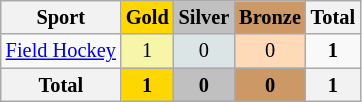<table class="wikitable sortable"style="font-size:85%; text-align:center;">
<tr>
<th>Sport</th>
<th style="background-color:gold;">Gold</th>
<th style="background-color:silver;">Silver</th>
<th style="background-color:#c96;">Bronze</th>
<th>Total</th>
</tr>
<tr>
<td align=left><a href='#'>Field Hockey</a></td>
<td style="background:#F7F6A8;">1</td>
<td style="background:#DCE5E5;">0</td>
<td style="background:#FFDAB9;">0</td>
<td><strong>1</strong></td>
</tr>
<tr>
<th><strong>Total</strong></th>
<th style="background:gold;"><strong>1</strong></th>
<th style="background:silver;"><strong>0</strong></th>
<th style="background:#c96;"><strong>0</strong></th>
<th><strong>1</strong></th>
</tr>
</table>
